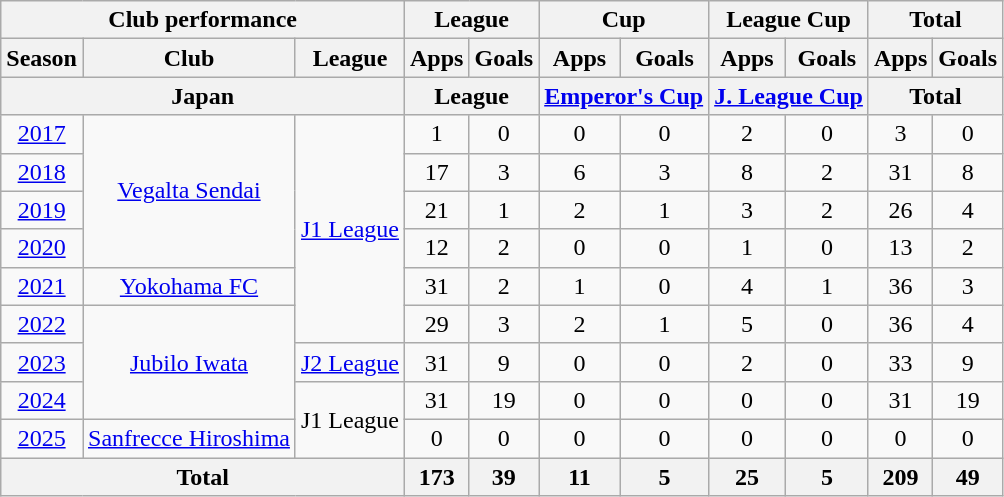<table class="wikitable" style="text-align:center;">
<tr>
<th colspan=3>Club performance</th>
<th colspan=2>League</th>
<th colspan=2>Cup</th>
<th colspan=2>League Cup</th>
<th colspan=2>Total</th>
</tr>
<tr>
<th>Season</th>
<th>Club</th>
<th>League</th>
<th>Apps</th>
<th>Goals</th>
<th>Apps</th>
<th>Goals</th>
<th>Apps</th>
<th>Goals</th>
<th>Apps</th>
<th>Goals</th>
</tr>
<tr>
<th colspan=3>Japan</th>
<th colspan=2>League</th>
<th colspan=2><a href='#'>Emperor's Cup</a></th>
<th colspan=2><a href='#'>J. League Cup</a></th>
<th colspan=2>Total</th>
</tr>
<tr>
<td><a href='#'>2017</a></td>
<td rowspan="4"><a href='#'>Vegalta Sendai</a></td>
<td rowspan="6"><a href='#'>J1 League</a></td>
<td>1</td>
<td>0</td>
<td>0</td>
<td>0</td>
<td>2</td>
<td>0</td>
<td>3</td>
<td>0</td>
</tr>
<tr>
<td><a href='#'>2018</a></td>
<td>17</td>
<td>3</td>
<td>6</td>
<td>3</td>
<td>8</td>
<td>2</td>
<td>31</td>
<td>8</td>
</tr>
<tr>
<td><a href='#'>2019</a></td>
<td>21</td>
<td>1</td>
<td>2</td>
<td>1</td>
<td>3</td>
<td>2</td>
<td>26</td>
<td>4</td>
</tr>
<tr>
<td><a href='#'>2020</a></td>
<td>12</td>
<td>2</td>
<td>0</td>
<td>0</td>
<td>1</td>
<td>0</td>
<td>13</td>
<td>2</td>
</tr>
<tr>
<td><a href='#'>2021</a></td>
<td><a href='#'>Yokohama FC</a></td>
<td>31</td>
<td>2</td>
<td>1</td>
<td>0</td>
<td>4</td>
<td>1</td>
<td>36</td>
<td>3</td>
</tr>
<tr>
<td><a href='#'>2022</a></td>
<td rowspan="3"><a href='#'>Jubilo Iwata</a></td>
<td>29</td>
<td>3</td>
<td>2</td>
<td>1</td>
<td>5</td>
<td>0</td>
<td>36</td>
<td>4</td>
</tr>
<tr>
<td><a href='#'>2023</a></td>
<td><a href='#'>J2 League</a></td>
<td>31</td>
<td>9</td>
<td>0</td>
<td>0</td>
<td>2</td>
<td>0</td>
<td>33</td>
<td>9</td>
</tr>
<tr>
<td><a href='#'>2024</a></td>
<td rowspan="2">J1 League</td>
<td>31</td>
<td>19</td>
<td>0</td>
<td>0</td>
<td>0</td>
<td>0</td>
<td>31</td>
<td>19</td>
</tr>
<tr>
<td><a href='#'>2025</a></td>
<td><a href='#'>Sanfrecce Hiroshima</a></td>
<td>0</td>
<td>0</td>
<td>0</td>
<td>0</td>
<td>0</td>
<td>0</td>
<td>0</td>
<td>0</td>
</tr>
<tr>
<th colspan=3>Total</th>
<th>173</th>
<th>39</th>
<th>11</th>
<th>5</th>
<th>25</th>
<th>5</th>
<th>209</th>
<th>49</th>
</tr>
</table>
